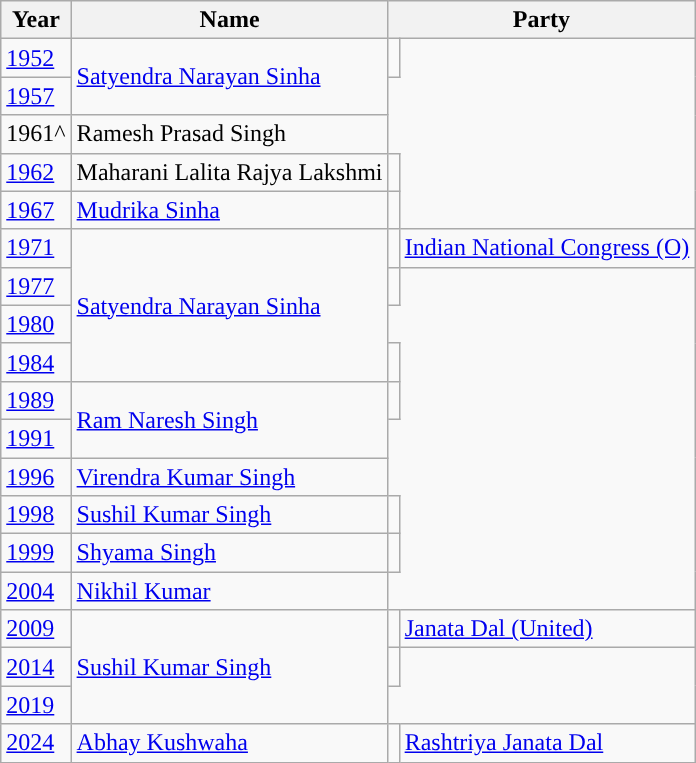<table class="wikitable">
<tr>
<th>Year</th>
<th>Name</th>
<th colspan="2">Party</th>
</tr>
<tr>
<td><a href='#'>1952</a></td>
<td rowspan="2"><a href='#'>Satyendra Narayan Sinha</a></td>
<td></td>
</tr>
<tr>
<td><a href='#'>1957</a></td>
</tr>
<tr>
<td>1961^</td>
<td>Ramesh Prasad Singh</td>
</tr>
<tr>
<td><a href='#'>1962</a></td>
<td>Maharani Lalita Rajya Lakshmi</td>
<td></td>
</tr>
<tr>
<td><a href='#'>1967</a></td>
<td><a href='#'>Mudrika Sinha</a></td>
<td></td>
</tr>
<tr Dr faguni ram>
<td><a href='#'>1971</a></td>
<td rowspan="4"><a href='#'>Satyendra Narayan Sinha</a></td>
<td style="background-color: "></td>
<td><a href='#'>Indian National Congress (O)</a></td>
</tr>
<tr>
<td><a href='#'>1977</a></td>
<td></td>
</tr>
<tr>
<td><a href='#'>1980</a></td>
</tr>
<tr>
<td><a href='#'>1984</a></td>
<td></td>
</tr>
<tr>
<td><a href='#'>1989</a></td>
<td rowspan="2"><a href='#'>Ram Naresh Singh</a></td>
<td></td>
</tr>
<tr>
<td><a href='#'>1991</a></td>
</tr>
<tr>
<td><a href='#'>1996</a></td>
<td><a href='#'>Virendra Kumar Singh</a></td>
</tr>
<tr>
<td><a href='#'>1998</a></td>
<td><a href='#'>Sushil Kumar Singh</a></td>
<td></td>
</tr>
<tr>
<td><a href='#'>1999</a></td>
<td><a href='#'>Shyama Singh</a></td>
<td></td>
</tr>
<tr>
<td><a href='#'>2004</a></td>
<td><a href='#'>Nikhil Kumar</a></td>
</tr>
<tr>
<td><a href='#'>2009</a></td>
<td rowspan="3"><a href='#'>Sushil Kumar Singh</a></td>
<td style="background-color: "></td>
<td><a href='#'>Janata Dal (United)</a></td>
</tr>
<tr>
<td><a href='#'>2014</a></td>
<td></td>
</tr>
<tr>
<td><a href='#'>2019</a></td>
</tr>
<tr>
<td><a href='#'>2024</a></td>
<td><a href='#'>Abhay Kushwaha</a></td>
<td style="background-color: "></td>
<td><a href='#'>Rashtriya Janata Dal</a></td>
</tr>
</table>
